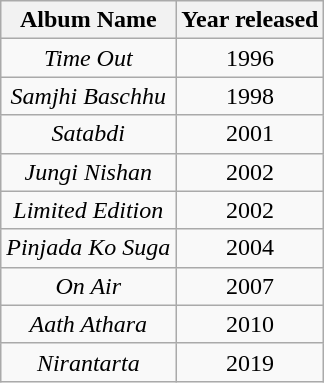<table class="wikitable" style="text-align:center">
<tr>
<th>Album Name</th>
<th>Year released</th>
</tr>
<tr>
<td><em>Time Out</em></td>
<td>1996</td>
</tr>
<tr>
<td><em>Samjhi Baschhu</em></td>
<td>1998</td>
</tr>
<tr>
<td><em>Satabdi</em></td>
<td>2001</td>
</tr>
<tr>
<td><em>Jungi Nishan</em></td>
<td>2002</td>
</tr>
<tr>
<td><em>Limited Edition</em></td>
<td>2002</td>
</tr>
<tr>
<td><em>Pinjada Ko Suga</em></td>
<td>2004</td>
</tr>
<tr>
<td><em>On Air</em></td>
<td>2007</td>
</tr>
<tr>
<td><em>Aath Athara</em></td>
<td>2010</td>
</tr>
<tr>
<td><em>Nirantarta</em></td>
<td>2019</td>
</tr>
</table>
